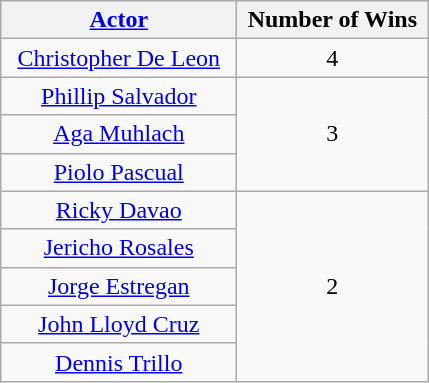<table class="wikitable" style="text-align: center">
<tr>
<th width="150"><a href='#'>Actor</a></th>
<th width="120">Number of Wins</th>
</tr>
<tr>
<td><a href='#'>Christopher De Leon</a></td>
<td>4</td>
</tr>
<tr>
<td><a href='#'>Phillip Salvador</a></td>
<td rowspan="3">3</td>
</tr>
<tr>
<td><a href='#'>Aga Muhlach</a></td>
</tr>
<tr>
<td><a href='#'>Piolo Pascual</a></td>
</tr>
<tr>
<td><a href='#'>Ricky Davao</a></td>
<td rowspan="5">2</td>
</tr>
<tr>
<td><a href='#'>Jericho Rosales</a></td>
</tr>
<tr>
<td><a href='#'>Jorge Estregan</a></td>
</tr>
<tr>
<td><a href='#'>John Lloyd Cruz</a></td>
</tr>
<tr>
<td><a href='#'>Dennis Trillo</a></td>
</tr>
</table>
